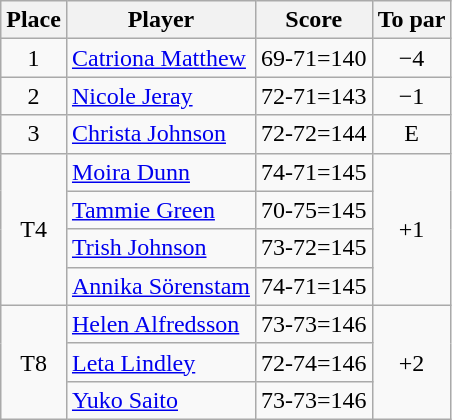<table class="wikitable">
<tr>
<th>Place</th>
<th>Player</th>
<th>Score</th>
<th>To par</th>
</tr>
<tr>
<td align=center>1</td>
<td> <a href='#'>Catriona Matthew</a></td>
<td align=center>69-71=140</td>
<td align=center>−4</td>
</tr>
<tr>
<td align=center>2</td>
<td> <a href='#'>Nicole Jeray</a></td>
<td align=center>72-71=143</td>
<td align=center>−1</td>
</tr>
<tr>
<td align=center>3</td>
<td> <a href='#'>Christa Johnson</a></td>
<td align=center>72-72=144</td>
<td align=center>E</td>
</tr>
<tr>
<td rowspan=4 align=center>T4</td>
<td> <a href='#'>Moira Dunn</a></td>
<td align=center>74-71=145</td>
<td rowspan=4 align=center>+1</td>
</tr>
<tr>
<td> <a href='#'>Tammie Green</a></td>
<td align=center>70-75=145</td>
</tr>
<tr>
<td> <a href='#'>Trish Johnson</a></td>
<td align=center>73-72=145</td>
</tr>
<tr>
<td> <a href='#'>Annika Sörenstam</a></td>
<td align=center>74-71=145</td>
</tr>
<tr>
<td rowspan=3 align=center>T8</td>
<td> <a href='#'>Helen Alfredsson</a></td>
<td align=center>73-73=146</td>
<td rowspan=3 align=center>+2</td>
</tr>
<tr>
<td> <a href='#'>Leta Lindley</a></td>
<td align=center>72-74=146</td>
</tr>
<tr>
<td> <a href='#'>Yuko Saito</a></td>
<td align=center>73-73=146</td>
</tr>
</table>
